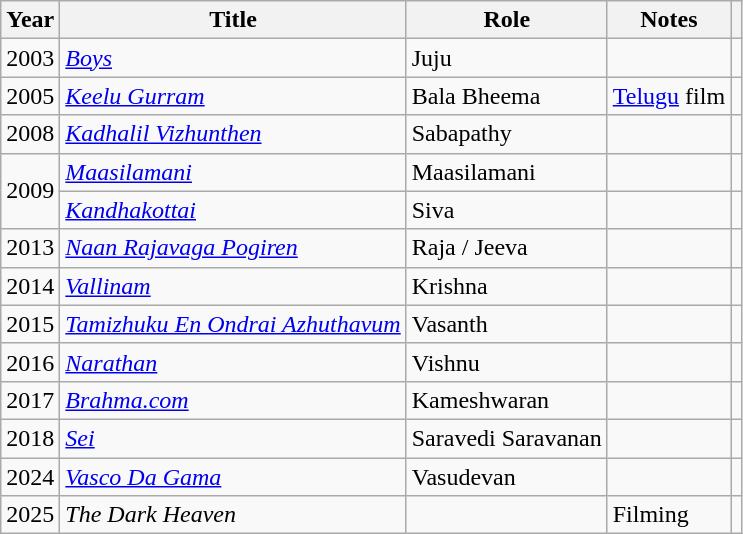<table class="wikitable sortable">
<tr>
<th>Year</th>
<th>Title</th>
<th>Role</th>
<th class="unsortable">Notes</th>
<th class="unsortable"></th>
</tr>
<tr>
<td>2003</td>
<td><em><a href='#'>Boys</a></em></td>
<td>Juju</td>
<td></td>
<td></td>
</tr>
<tr>
<td>2005</td>
<td><em><a href='#'>Keelu Gurram</a></em></td>
<td>Bala Bheema</td>
<td><a href='#'>Telugu</a> film</td>
<td></td>
</tr>
<tr>
<td>2008</td>
<td><em><a href='#'>Kadhalil Vizhunthen</a></em></td>
<td>Sabapathy</td>
<td></td>
<td></td>
</tr>
<tr>
<td rowspan="2">2009</td>
<td><em><a href='#'>Maasilamani</a></em></td>
<td>Maasilamani</td>
<td></td>
<td></td>
</tr>
<tr>
<td><em><a href='#'>Kandhakottai</a></em></td>
<td>Siva</td>
<td></td>
<td></td>
</tr>
<tr>
<td>2013</td>
<td><em><a href='#'>Naan Rajavaga Pogiren</a></em></td>
<td>Raja / Jeeva</td>
<td></td>
<td></td>
</tr>
<tr>
<td>2014</td>
<td><em><a href='#'>Vallinam</a></em></td>
<td>Krishna</td>
<td></td>
<td></td>
</tr>
<tr>
<td>2015</td>
<td><em><a href='#'>Tamizhuku En Ondrai Azhuthavum</a></em></td>
<td>Vasanth</td>
<td></td>
<td></td>
</tr>
<tr>
<td>2016</td>
<td><em><a href='#'>Narathan</a></em></td>
<td>Vishnu</td>
<td></td>
<td></td>
</tr>
<tr>
<td>2017</td>
<td><em><a href='#'>Brahma.com</a></em></td>
<td>Kameshwaran</td>
<td></td>
<td></td>
</tr>
<tr>
<td>2018</td>
<td><em><a href='#'>Sei</a></em></td>
<td>Saravedi Saravanan</td>
<td></td>
<td></td>
</tr>
<tr>
<td>2024</td>
<td><em><a href='#'>Vasco Da Gama</a></em></td>
<td>Vasudevan</td>
<td></td>
<td></td>
</tr>
<tr>
<td>2025</td>
<td><em>The Dark Heaven</em></td>
<td></td>
<td>Filming</td>
<td></td>
</tr>
</table>
